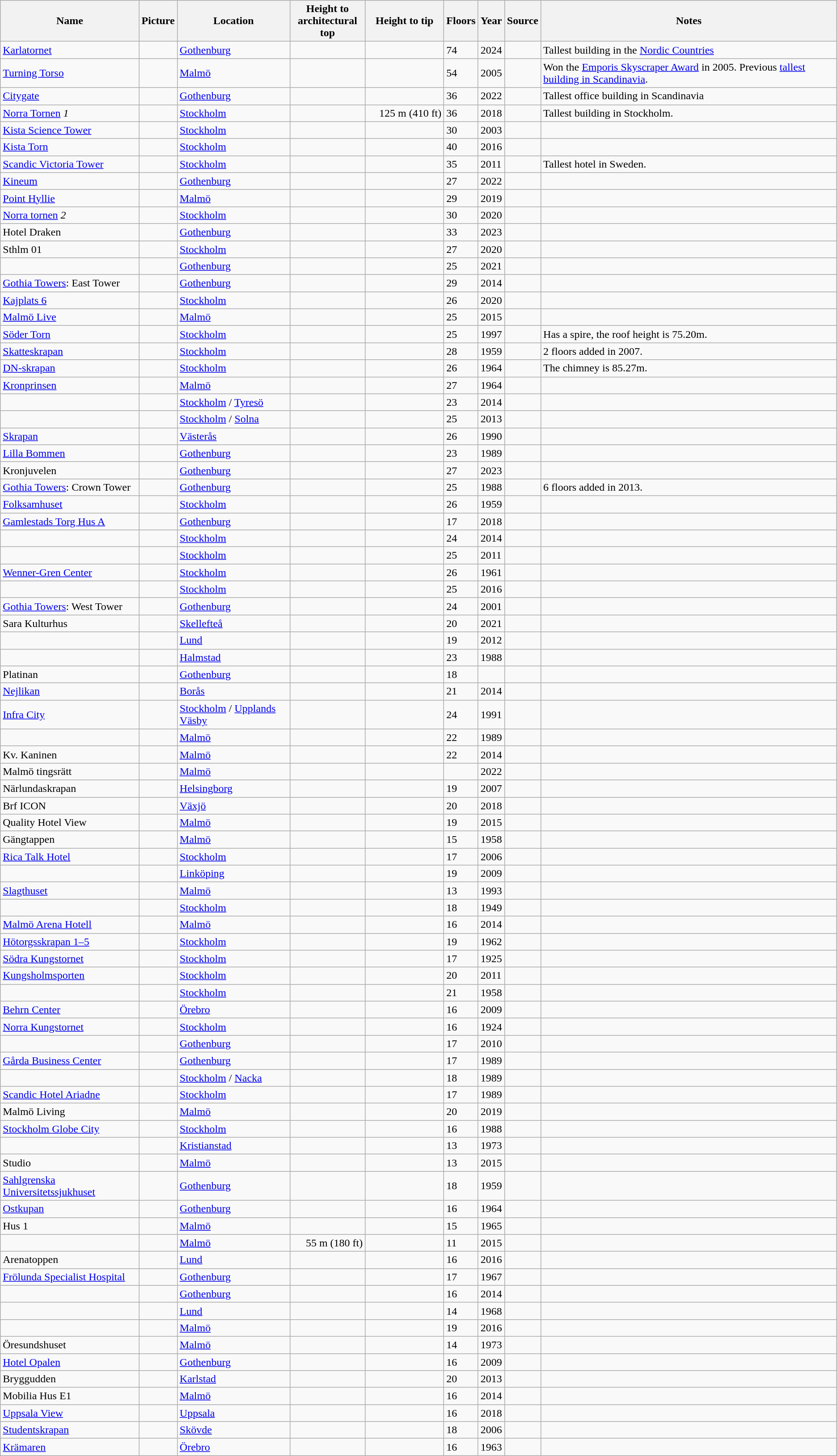<table class="wikitable sortable">
<tr>
<th>Name</th>
<th>Picture</th>
<th>Location</th>
<th width="105px">Height to architectural top</th>
<th width="110px">Height to tip</th>
<th>Floors</th>
<th>Year</th>
<th class="unsortable">Source</th>
<th class="unsortable">Notes</th>
</tr>
<tr>
<td><a href='#'>Karlatornet</a></td>
<td></td>
<td><a href='#'>Gothenburg</a></td>
<td align=right></td>
<td align=right></td>
<td>74</td>
<td>2024</td>
<td></td>
<td>Tallest building in the <a href='#'>Nordic Countries</a></td>
</tr>
<tr>
<td><a href='#'>Turning Torso</a></td>
<td></td>
<td><a href='#'>Malmö</a></td>
<td align=right></td>
<td align=right></td>
<td>54</td>
<td>2005</td>
<td></td>
<td>Won the <a href='#'>Emporis Skyscraper Award</a> in 2005. Previous <a href='#'>tallest building in Scandinavia</a>.</td>
</tr>
<tr>
<td><a href='#'>Citygate</a></td>
<td></td>
<td><a href='#'>Gothenburg</a></td>
<td align=right></td>
<td align=right></td>
<td>36</td>
<td>2022</td>
<td></td>
<td>Tallest office building in Scandinavia</td>
</tr>
<tr>
<td><a href='#'>Norra Tornen</a> <em>1</em></td>
<td></td>
<td><a href='#'>Stockholm</a></td>
<td align=right></td>
<td align=right>125 m (410 ft)</td>
<td>36</td>
<td>2018</td>
<td></td>
<td>Tallest building in Stockholm.</td>
</tr>
<tr>
<td><a href='#'>Kista Science Tower</a></td>
<td></td>
<td><a href='#'>Stockholm</a></td>
<td align=right></td>
<td align=right></td>
<td>30</td>
<td>2003</td>
<td></td>
<td></td>
</tr>
<tr>
<td><a href='#'>Kista Torn</a></td>
<td></td>
<td><a href='#'>Stockholm</a></td>
<td align=right></td>
<td align=right></td>
<td>40</td>
<td>2016</td>
<td></td>
<td></td>
</tr>
<tr>
<td><a href='#'>Scandic Victoria Tower</a></td>
<td></td>
<td><a href='#'>Stockholm</a></td>
<td align=right></td>
<td align=right></td>
<td>35</td>
<td>2011</td>
<td></td>
<td>Tallest hotel in Sweden.</td>
</tr>
<tr>
<td><a href='#'>Kineum</a></td>
<td></td>
<td><a href='#'>Gothenburg</a></td>
<td align=right></td>
<td align=right></td>
<td>27</td>
<td>2022</td>
<td></td>
<td></td>
</tr>
<tr>
<td><a href='#'>Point Hyllie</a></td>
<td></td>
<td><a href='#'>Malmö</a></td>
<td align=right></td>
<td align=right></td>
<td>29</td>
<td>2019</td>
<td></td>
<td></td>
</tr>
<tr>
<td><a href='#'>Norra tornen</a> <em>2</em></td>
<td></td>
<td><a href='#'>Stockholm</a></td>
<td align=right></td>
<td align=right></td>
<td>30</td>
<td>2020</td>
<td></td>
<td></td>
</tr>
<tr>
<td>Hotel Draken</td>
<td></td>
<td><a href='#'>Gothenburg</a></td>
<td align=right></td>
<td align=right></td>
<td>33</td>
<td>2023</td>
<td></td>
<td></td>
</tr>
<tr>
<td>Sthlm 01</td>
<td></td>
<td><a href='#'>Stockholm</a></td>
<td align=right></td>
<td align=right></td>
<td>27</td>
<td>2020</td>
<td></td>
<td></td>
</tr>
<tr>
<td></td>
<td></td>
<td><a href='#'>Gothenburg</a></td>
<td align=right></td>
<td align=right></td>
<td>25</td>
<td>2021</td>
<td></td>
<td></td>
</tr>
<tr>
<td><a href='#'>Gothia Towers</a>: East Tower</td>
<td></td>
<td><a href='#'>Gothenburg</a></td>
<td align=right></td>
<td align=right></td>
<td>29</td>
<td>2014</td>
<td></td>
<td></td>
</tr>
<tr>
<td><a href='#'>Kajplats 6</a></td>
<td></td>
<td><a href='#'>Stockholm</a></td>
<td align=right></td>
<td align=right></td>
<td>26</td>
<td>2020</td>
<td></td>
<td></td>
</tr>
<tr>
<td><a href='#'>Malmö Live</a></td>
<td></td>
<td><a href='#'>Malmö</a></td>
<td align=right></td>
<td align=right></td>
<td>25</td>
<td>2015</td>
<td></td>
<td></td>
</tr>
<tr>
<td><a href='#'>Söder Torn</a></td>
<td></td>
<td><a href='#'>Stockholm</a></td>
<td align=right></td>
<td align=right></td>
<td>25</td>
<td>1997</td>
<td></td>
<td>Has a spire, the roof height is 75.20m.</td>
</tr>
<tr>
<td><a href='#'>Skatteskrapan</a></td>
<td></td>
<td><a href='#'>Stockholm</a></td>
<td align=right></td>
<td align=right></td>
<td>28</td>
<td>1959</td>
<td></td>
<td>2 floors added in 2007.</td>
</tr>
<tr>
<td><a href='#'>DN-skrapan</a></td>
<td></td>
<td><a href='#'>Stockholm</a></td>
<td align=right></td>
<td align=right></td>
<td>26</td>
<td>1964</td>
<td></td>
<td>The chimney is 85.27m.</td>
</tr>
<tr>
<td><a href='#'>Kronprinsen</a></td>
<td></td>
<td><a href='#'>Malmö</a></td>
<td align=right></td>
<td align=right></td>
<td>27</td>
<td>1964</td>
<td></td>
<td></td>
</tr>
<tr>
<td></td>
<td></td>
<td><a href='#'>Stockholm</a> / <a href='#'>Tyresö</a></td>
<td align=right></td>
<td align=right></td>
<td>23</td>
<td>2014</td>
<td></td>
<td></td>
</tr>
<tr>
<td></td>
<td></td>
<td><a href='#'>Stockholm</a> / <a href='#'>Solna</a></td>
<td align=right></td>
<td align=right></td>
<td>25</td>
<td>2013</td>
<td></td>
<td></td>
</tr>
<tr>
<td><a href='#'>Skrapan</a></td>
<td></td>
<td><a href='#'>Västerås</a></td>
<td align=right></td>
<td align=right></td>
<td>26</td>
<td>1990</td>
<td></td>
<td></td>
</tr>
<tr>
<td><a href='#'>Lilla Bommen</a></td>
<td></td>
<td><a href='#'>Gothenburg</a></td>
<td align=right></td>
<td align=right></td>
<td>23</td>
<td>1989</td>
<td></td>
<td></td>
</tr>
<tr>
<td>Kronjuvelen</td>
<td></td>
<td><a href='#'>Gothenburg</a></td>
<td align=right></td>
<td align=right></td>
<td>27</td>
<td>2023</td>
<td></td>
<td></td>
</tr>
<tr>
<td><a href='#'>Gothia Towers</a>: Crown Tower</td>
<td></td>
<td><a href='#'>Gothenburg</a></td>
<td align=right></td>
<td align=right></td>
<td>25</td>
<td>1988</td>
<td></td>
<td>6 floors added in 2013.</td>
</tr>
<tr>
<td><a href='#'>Folksamhuset</a></td>
<td></td>
<td><a href='#'>Stockholm</a></td>
<td align=right></td>
<td align=right></td>
<td>26</td>
<td>1959</td>
<td></td>
<td></td>
</tr>
<tr>
<td><a href='#'>Gamlestads Torg Hus A</a></td>
<td></td>
<td><a href='#'>Gothenburg</a></td>
<td align=right></td>
<td align=right></td>
<td>17</td>
<td>2018</td>
<td></td>
<td></td>
</tr>
<tr>
<td></td>
<td></td>
<td><a href='#'>Stockholm</a></td>
<td align=right></td>
<td align=right></td>
<td>24</td>
<td>2014</td>
<td></td>
<td></td>
</tr>
<tr>
<td></td>
<td></td>
<td><a href='#'>Stockholm</a></td>
<td align=right></td>
<td align=right></td>
<td>25</td>
<td>2011</td>
<td></td>
<td></td>
</tr>
<tr>
<td><a href='#'>Wenner-Gren Center</a></td>
<td></td>
<td><a href='#'>Stockholm</a></td>
<td align=right></td>
<td align=right></td>
<td>26</td>
<td>1961</td>
<td></td>
<td></td>
</tr>
<tr>
<td></td>
<td></td>
<td><a href='#'>Stockholm</a></td>
<td align=right></td>
<td align=right></td>
<td>25</td>
<td>2016</td>
<td></td>
<td></td>
</tr>
<tr>
<td><a href='#'>Gothia Towers</a>: West Tower</td>
<td></td>
<td><a href='#'>Gothenburg</a></td>
<td align=right></td>
<td align=right></td>
<td>24</td>
<td>2001</td>
<td></td>
<td></td>
</tr>
<tr>
<td>Sara Kulturhus</td>
<td></td>
<td><a href='#'>Skellefteå</a></td>
<td align=right></td>
<td></td>
<td>20</td>
<td>2021</td>
<td></td>
<td></td>
</tr>
<tr>
<td></td>
<td></td>
<td><a href='#'>Lund</a></td>
<td align=right></td>
<td align=right></td>
<td>19</td>
<td>2012</td>
<td></td>
<td></td>
</tr>
<tr>
<td></td>
<td></td>
<td><a href='#'>Halmstad</a></td>
<td align=right></td>
<td align=right></td>
<td>23</td>
<td>1988</td>
<td></td>
<td></td>
</tr>
<tr>
<td>Platinan</td>
<td></td>
<td><a href='#'>Gothenburg</a></td>
<td align=right></td>
<td align=right></td>
<td>18</td>
<td></td>
<td></td>
<td></td>
</tr>
<tr>
<td><a href='#'>Nejlikan</a></td>
<td></td>
<td><a href='#'>Borås</a></td>
<td align=right></td>
<td align=right></td>
<td>21</td>
<td>2014</td>
<td></td>
<td></td>
</tr>
<tr>
<td><a href='#'>Infra City</a></td>
<td></td>
<td><a href='#'>Stockholm</a> / <a href='#'>Upplands Väsby</a></td>
<td align=right></td>
<td align=right></td>
<td>24</td>
<td>1991</td>
<td></td>
<td></td>
</tr>
<tr>
<td></td>
<td></td>
<td><a href='#'>Malmö</a></td>
<td align=right></td>
<td align=right></td>
<td>22</td>
<td>1989</td>
<td></td>
<td></td>
</tr>
<tr>
<td>Kv. Kaninen</td>
<td></td>
<td><a href='#'>Malmö</a></td>
<td align="right"></td>
<td align=right></td>
<td>22</td>
<td>2014</td>
<td></td>
<td></td>
</tr>
<tr>
<td>Malmö tingsrätt</td>
<td></td>
<td><a href='#'>Malmö</a></td>
<td align="right"></td>
<td align="right"></td>
<td></td>
<td>2022</td>
<td></td>
<td></td>
</tr>
<tr>
<td>Närlundaskrapan</td>
<td></td>
<td><a href='#'>Helsingborg</a></td>
<td align="right"></td>
<td align="right"></td>
<td>19</td>
<td>2007</td>
<td></td>
<td></td>
</tr>
<tr>
<td>Brf ICON</td>
<td></td>
<td><a href='#'>Växjö</a></td>
<td align="right"></td>
<td align=right></td>
<td>20</td>
<td>2018</td>
<td></td>
<td></td>
</tr>
<tr>
<td>Quality Hotel View</td>
<td></td>
<td><a href='#'>Malmö</a></td>
<td align="right"></td>
<td align="right"></td>
<td>19</td>
<td>2015</td>
<td></td>
<td></td>
</tr>
<tr>
<td>Gängtappen</td>
<td></td>
<td><a href='#'>Malmö</a></td>
<td align="right"></td>
<td align="right"></td>
<td>15</td>
<td>1958</td>
<td></td>
<td></td>
</tr>
<tr>
<td><a href='#'>Rica Talk Hotel</a></td>
<td></td>
<td><a href='#'>Stockholm</a></td>
<td align="right"></td>
<td align="right"></td>
<td>17</td>
<td>2006</td>
<td></td>
<td></td>
</tr>
<tr>
<td></td>
<td></td>
<td><a href='#'>Linköping</a></td>
<td align=right></td>
<td align=right></td>
<td>19</td>
<td>2009</td>
<td></td>
<td></td>
</tr>
<tr>
<td><a href='#'>Slagthuset</a></td>
<td></td>
<td><a href='#'>Malmö</a></td>
<td align="right"></td>
<td align="right"></td>
<td>13</td>
<td>1993</td>
<td></td>
<td></td>
</tr>
<tr>
<td></td>
<td></td>
<td><a href='#'>Stockholm</a></td>
<td align=right></td>
<td align=right></td>
<td>18</td>
<td>1949</td>
<td></td>
<td></td>
</tr>
<tr>
<td><a href='#'>Malmö Arena Hotell</a></td>
<td></td>
<td><a href='#'>Malmö</a></td>
<td align=right></td>
<td align=right></td>
<td>16</td>
<td>2014</td>
<td></td>
<td></td>
</tr>
<tr>
<td><a href='#'>Hötorgsskrapan 1–5</a></td>
<td></td>
<td><a href='#'>Stockholm</a></td>
<td align=right></td>
<td align=right></td>
<td>19</td>
<td>1962</td>
<td></td>
<td></td>
</tr>
<tr>
<td><a href='#'>Södra Kungstornet</a></td>
<td></td>
<td><a href='#'>Stockholm</a></td>
<td align=right></td>
<td align=right></td>
<td>17</td>
<td>1925</td>
<td></td>
<td></td>
</tr>
<tr>
<td><a href='#'>Kungsholmsporten</a></td>
<td></td>
<td><a href='#'>Stockholm</a></td>
<td align=right></td>
<td align=right></td>
<td>20</td>
<td>2011</td>
<td></td>
<td></td>
</tr>
<tr>
<td></td>
<td></td>
<td><a href='#'>Stockholm</a></td>
<td align=right></td>
<td align=right></td>
<td>21</td>
<td>1958</td>
<td></td>
<td></td>
</tr>
<tr>
<td><a href='#'>Behrn Center</a></td>
<td></td>
<td><a href='#'>Örebro</a></td>
<td align=right></td>
<td align=right></td>
<td>16</td>
<td>2009</td>
<td></td>
<td></td>
</tr>
<tr>
<td><a href='#'>Norra Kungstornet</a></td>
<td></td>
<td><a href='#'>Stockholm</a></td>
<td align=right></td>
<td align=right></td>
<td>16</td>
<td>1924</td>
<td></td>
<td></td>
</tr>
<tr>
<td></td>
<td></td>
<td><a href='#'>Gothenburg</a></td>
<td align=right></td>
<td align=right></td>
<td>17</td>
<td>2010</td>
<td></td>
<td></td>
</tr>
<tr>
<td><a href='#'>Gårda Business Center</a></td>
<td></td>
<td><a href='#'>Gothenburg</a></td>
<td align=right></td>
<td align=right></td>
<td>17</td>
<td>1989</td>
<td></td>
<td></td>
</tr>
<tr>
<td></td>
<td></td>
<td><a href='#'>Stockholm</a> / <a href='#'>Nacka</a></td>
<td align=right></td>
<td align=right></td>
<td>18</td>
<td>1989</td>
<td></td>
<td></td>
</tr>
<tr>
<td><a href='#'>Scandic Hotel Ariadne</a></td>
<td></td>
<td><a href='#'>Stockholm</a></td>
<td align=right></td>
<td align=right></td>
<td>17</td>
<td>1989</td>
<td></td>
<td></td>
</tr>
<tr>
<td>Malmö Living</td>
<td></td>
<td><a href='#'>Malmö</a></td>
<td align="right"></td>
<td align="right"></td>
<td>20</td>
<td>2019</td>
<td></td>
<td></td>
</tr>
<tr>
<td><a href='#'>Stockholm Globe City</a></td>
<td></td>
<td><a href='#'>Stockholm</a></td>
<td align=right></td>
<td align=right></td>
<td>16</td>
<td>1988</td>
<td></td>
<td></td>
</tr>
<tr>
<td></td>
<td></td>
<td><a href='#'>Kristianstad</a></td>
<td align=right></td>
<td align=right></td>
<td>13</td>
<td>1973</td>
<td></td>
<td></td>
</tr>
<tr>
<td>Studio</td>
<td></td>
<td><a href='#'>Malmö</a></td>
<td align="right"></td>
<td align="right"></td>
<td>13</td>
<td>2015</td>
<td></td>
<td></td>
</tr>
<tr>
<td><a href='#'>Sahlgrenska Universitetssjukhuset</a></td>
<td></td>
<td><a href='#'>Gothenburg</a></td>
<td align=right></td>
<td align=right></td>
<td>18</td>
<td>1959</td>
<td></td>
<td></td>
</tr>
<tr>
<td><a href='#'>Ostkupan</a></td>
<td></td>
<td><a href='#'>Gothenburg</a></td>
<td align=right></td>
<td align=right></td>
<td>16</td>
<td>1964</td>
<td></td>
<td></td>
</tr>
<tr>
<td>Hus 1</td>
<td></td>
<td><a href='#'>Malmö</a></td>
<td align="right"></td>
<td align="right"></td>
<td>15</td>
<td>1965</td>
<td></td>
<td></td>
</tr>
<tr>
<td></td>
<td></td>
<td><a href='#'>Malmö</a></td>
<td align="right">55 m (180 ft)</td>
<td align="right"></td>
<td>11</td>
<td>2015</td>
<td></td>
<td></td>
</tr>
<tr>
<td>Arenatoppen</td>
<td></td>
<td><a href='#'>Lund</a></td>
<td align="right"></td>
<td align="right"></td>
<td>16</td>
<td>2016</td>
<td></td>
<td></td>
</tr>
<tr>
<td><a href='#'>Frölunda Specialist Hospital</a></td>
<td></td>
<td><a href='#'>Gothenburg</a></td>
<td align=right></td>
<td align=right></td>
<td>17</td>
<td>1967</td>
<td></td>
<td></td>
</tr>
<tr>
<td></td>
<td></td>
<td><a href='#'>Gothenburg</a></td>
<td align=right></td>
<td align=right></td>
<td>16</td>
<td>2014</td>
<td></td>
<td></td>
</tr>
<tr>
<td></td>
<td></td>
<td><a href='#'>Lund</a></td>
<td align=right></td>
<td align=right></td>
<td>14</td>
<td>1968</td>
<td></td>
<td></td>
</tr>
<tr>
<td></td>
<td></td>
<td><a href='#'>Malmö</a></td>
<td align=right></td>
<td align=right></td>
<td>19</td>
<td>2016</td>
<td></td>
<td></td>
</tr>
<tr>
<td>Öresundshuset</td>
<td></td>
<td><a href='#'>Malmö</a></td>
<td align="right"></td>
<td align="right"></td>
<td>14</td>
<td>1973</td>
<td></td>
<td></td>
</tr>
<tr>
<td><a href='#'>Hotel Opalen</a></td>
<td></td>
<td><a href='#'>Gothenburg</a></td>
<td align=right></td>
<td align=right></td>
<td>16</td>
<td>2009</td>
<td></td>
<td></td>
</tr>
<tr>
<td>Bryggudden</td>
<td></td>
<td><a href='#'>Karlstad</a></td>
<td align="right"></td>
<td align="right"></td>
<td>20</td>
<td>2013</td>
<td></td>
<td></td>
</tr>
<tr>
<td>Mobilia Hus E1</td>
<td></td>
<td><a href='#'>Malmö</a></td>
<td align="right"></td>
<td align="right"></td>
<td>16</td>
<td>2014</td>
<td></td>
<td></td>
</tr>
<tr>
<td><a href='#'>Uppsala View</a></td>
<td></td>
<td><a href='#'>Uppsala</a></td>
<td align=right></td>
<td align=right></td>
<td>16</td>
<td>2018</td>
<td></td>
<td></td>
</tr>
<tr>
<td><a href='#'>Studentskrapan</a></td>
<td></td>
<td><a href='#'>Skövde</a></td>
<td align=right></td>
<td align=right></td>
<td>18</td>
<td>2006</td>
<td></td>
<td></td>
</tr>
<tr>
<td><a href='#'>Krämaren</a></td>
<td></td>
<td><a href='#'>Örebro</a></td>
<td align=right></td>
<td align=right></td>
<td>16</td>
<td>1963</td>
<td></td>
<td></td>
</tr>
</table>
